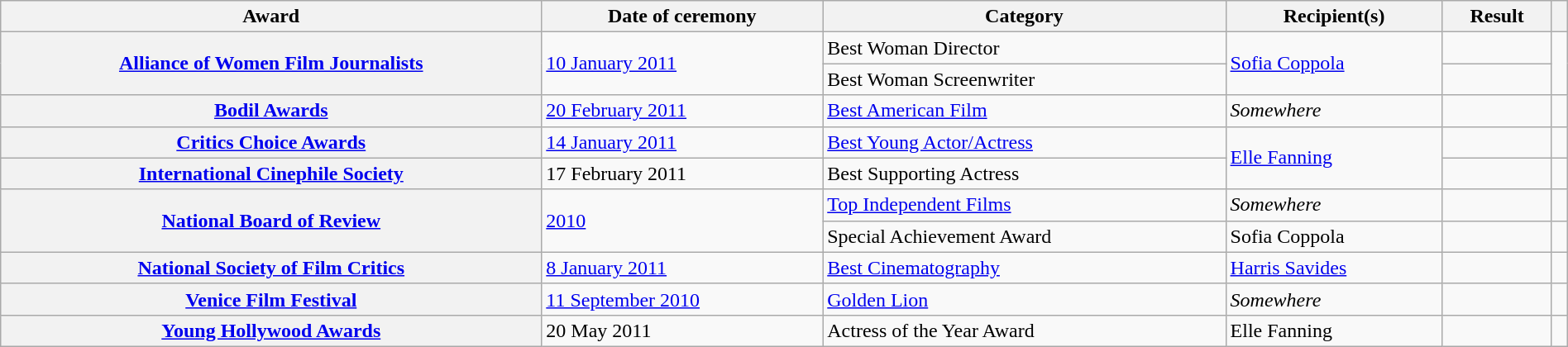<table class="wikitable plainrowheaders sortable" style="width:100%;">
<tr>
<th scope="col">Award</th>
<th scope="col">Date of ceremony</th>
<th scope="col">Category</th>
<th scope="col">Recipient(s)</th>
<th>Result</th>
<th class="unsortable" scope="col"></th>
</tr>
<tr>
<th rowspan="2" scope="row"><a href='#'>Alliance of Women Film Journalists</a></th>
<td rowspan="2"><a href='#'>10 January 2011</a></td>
<td>Best Woman Director</td>
<td rowspan="2"><a href='#'>Sofia Coppola</a></td>
<td></td>
<td rowspan="2"></td>
</tr>
<tr>
<td>Best Woman Screenwriter</td>
<td></td>
</tr>
<tr>
<th scope="row"><a href='#'>Bodil Awards</a></th>
<td><a href='#'>20 February 2011</a></td>
<td><a href='#'>Best American Film</a></td>
<td><em>Somewhere</em></td>
<td></td>
<td></td>
</tr>
<tr>
<th scope="row"><a href='#'>Critics Choice Awards</a></th>
<td><a href='#'>14 January 2011</a></td>
<td><a href='#'>Best Young Actor/Actress</a></td>
<td rowspan="2"><a href='#'>Elle Fanning</a></td>
<td></td>
<td></td>
</tr>
<tr>
<th scope="row"><a href='#'>International Cinephile Society</a></th>
<td>17 February 2011</td>
<td>Best Supporting Actress</td>
<td></td>
<td></td>
</tr>
<tr>
<th rowspan="2" scope="row"><a href='#'>National Board of Review</a></th>
<td rowspan="2"><a href='#'>2010</a></td>
<td><a href='#'>Top Independent Films</a></td>
<td><em>Somewhere</em></td>
<td></td>
<td></td>
</tr>
<tr>
<td>Special Achievement Award</td>
<td>Sofia Coppola</td>
<td></td>
<td></td>
</tr>
<tr>
<th scope="row"><a href='#'>National Society of Film Critics</a></th>
<td><a href='#'>8 January 2011</a></td>
<td><a href='#'>Best Cinematography</a></td>
<td><a href='#'>Harris Savides</a></td>
<td></td>
<td></td>
</tr>
<tr>
<th scope="row"><a href='#'>Venice Film Festival</a></th>
<td><a href='#'>11 September 2010</a></td>
<td><a href='#'>Golden Lion</a></td>
<td><em>Somewhere</em></td>
<td></td>
<td></td>
</tr>
<tr>
<th scope="row"><a href='#'>Young Hollywood Awards</a></th>
<td>20 May 2011</td>
<td>Actress of the Year Award</td>
<td>Elle Fanning</td>
<td></td>
<td></td>
</tr>
</table>
